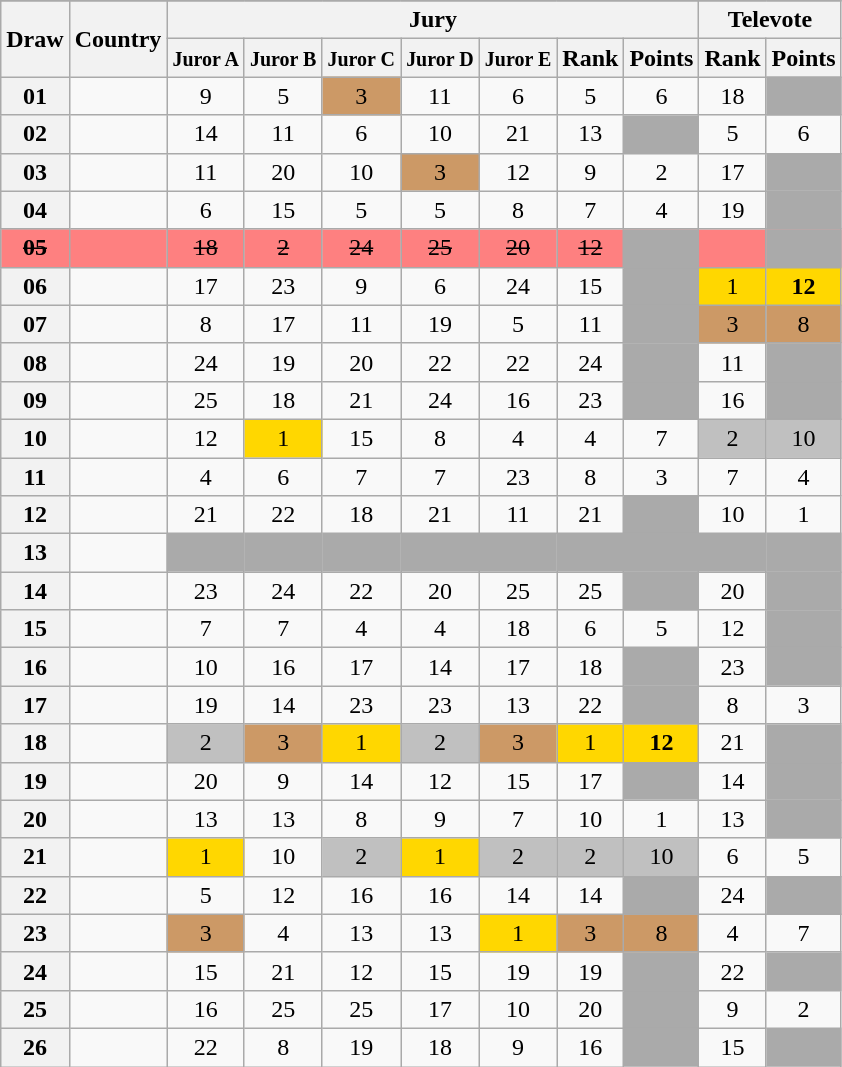<table class="sortable wikitable collapsible plainrowheaders" style="text-align:center;">
<tr>
</tr>
<tr>
<th scope="col" rowspan="2">Draw</th>
<th scope="col" rowspan="2">Country</th>
<th scope="col" colspan="7">Jury</th>
<th scope="col" colspan="2">Televote</th>
</tr>
<tr>
<th scope="col"><small>Juror A</small></th>
<th scope="col"><small>Juror B</small></th>
<th scope="col"><small>Juror C</small></th>
<th scope="col"><small>Juror D</small></th>
<th scope="col"><small>Juror E</small></th>
<th scope="col">Rank</th>
<th scope="col" class="unsortable">Points</th>
<th scope="col">Rank</th>
<th scope="col" class="unsortable">Points</th>
</tr>
<tr>
<th scope="row" style="text-align:center;">01</th>
<td style="text-align:left;"></td>
<td>9</td>
<td>5</td>
<td style="background:#CC9966;">3</td>
<td>11</td>
<td>6</td>
<td>5</td>
<td>6</td>
<td>18</td>
<td style="background:#AAAAAA;"></td>
</tr>
<tr>
<th scope="row" style="text-align:center;">02</th>
<td style="text-align:left;"></td>
<td>14</td>
<td>11</td>
<td>6</td>
<td>10</td>
<td>21</td>
<td>13</td>
<td style="background:#AAAAAA;"></td>
<td>5</td>
<td>6</td>
</tr>
<tr>
<th scope="row" style="text-align:center;">03</th>
<td style="text-align:left;"></td>
<td>11</td>
<td>20</td>
<td>10</td>
<td style="background:#CC9966;">3</td>
<td>12</td>
<td>9</td>
<td>2</td>
<td>17</td>
<td style="background:#AAAAAA;"></td>
</tr>
<tr>
<th scope="row" style="text-align:center;">04</th>
<td style="text-align:left;"></td>
<td>6</td>
<td>15</td>
<td>5</td>
<td>5</td>
<td>8</td>
<td>7</td>
<td>4</td>
<td>19</td>
<td style="background:#AAAAAA;"></td>
</tr>
<tr style="background:#FE8080">
<th scope="row" style="text-align:center; background:#FE8080"><s>05</s></th>
<td style="text-align:left;"><s></s> </td>
<td><s>18</s></td>
<td><s>2</s></td>
<td><s>24</s></td>
<td><s>25</s></td>
<td><s>20</s></td>
<td><s>12</s></td>
<td style="background:#AAAAAA;"></td>
<td></td>
<td style="background:#AAAAAA;"></td>
</tr>
<tr>
<th scope="row" style="text-align:center;">06</th>
<td style="text-align:left;"></td>
<td>17</td>
<td>23</td>
<td>9</td>
<td>6</td>
<td>24</td>
<td>15</td>
<td style="background:#AAAAAA;"></td>
<td style="background:gold;">1</td>
<td style="background:gold;"><strong>12</strong></td>
</tr>
<tr>
<th scope="row" style="text-align:center;">07</th>
<td style="text-align:left;"></td>
<td>8</td>
<td>17</td>
<td>11</td>
<td>19</td>
<td>5</td>
<td>11</td>
<td style="background:#AAAAAA;"></td>
<td style="background:#CC9966;">3</td>
<td style="background:#CC9966;">8</td>
</tr>
<tr>
<th scope="row" style="text-align:center;">08</th>
<td style="text-align:left;"></td>
<td>24</td>
<td>19</td>
<td>20</td>
<td>22</td>
<td>22</td>
<td>24</td>
<td style="background:#AAAAAA;"></td>
<td>11</td>
<td style="background:#AAAAAA;"></td>
</tr>
<tr>
<th scope="row" style="text-align:center;">09</th>
<td style="text-align:left;"></td>
<td>25</td>
<td>18</td>
<td>21</td>
<td>24</td>
<td>16</td>
<td>23</td>
<td style="background:#AAAAAA;"></td>
<td>16</td>
<td style="background:#AAAAAA;"></td>
</tr>
<tr>
<th scope="row" style="text-align:center;">10</th>
<td style="text-align:left;"></td>
<td>12</td>
<td style="background:gold;">1</td>
<td>15</td>
<td>8</td>
<td>4</td>
<td>4</td>
<td>7</td>
<td style="background:silver;">2</td>
<td style="background:silver;">10</td>
</tr>
<tr>
<th scope="row" style="text-align:center;">11</th>
<td style="text-align:left;"></td>
<td>4</td>
<td>6</td>
<td>7</td>
<td>7</td>
<td>23</td>
<td>8</td>
<td>3</td>
<td>7</td>
<td>4</td>
</tr>
<tr>
<th scope="row" style="text-align:center;">12</th>
<td style="text-align:left;"></td>
<td>21</td>
<td>22</td>
<td>18</td>
<td>21</td>
<td>11</td>
<td>21</td>
<td style="background:#AAAAAA;"></td>
<td>10</td>
<td>1</td>
</tr>
<tr class=sortbottom>
<th scope="row" style="text-align:center;">13</th>
<td style="text-align:left;"></td>
<td style="background:#AAAAAA;"></td>
<td style="background:#AAAAAA;"></td>
<td style="background:#AAAAAA;"></td>
<td style="background:#AAAAAA;"></td>
<td style="background:#AAAAAA;"></td>
<td style="background:#AAAAAA;"></td>
<td style="background:#AAAAAA;"></td>
<td style="background:#AAAAAA;"></td>
<td style="background:#AAAAAA;"></td>
</tr>
<tr>
<th scope="row" style="text-align:center;">14</th>
<td style="text-align:left;"></td>
<td>23</td>
<td>24</td>
<td>22</td>
<td>20</td>
<td>25</td>
<td>25</td>
<td style="background:#AAAAAA;"></td>
<td>20</td>
<td style="background:#AAAAAA;"></td>
</tr>
<tr>
<th scope="row" style="text-align:center;">15</th>
<td style="text-align:left;"></td>
<td>7</td>
<td>7</td>
<td>4</td>
<td>4</td>
<td>18</td>
<td>6</td>
<td>5</td>
<td>12</td>
<td style="background:#AAAAAA;"></td>
</tr>
<tr>
<th scope="row" style="text-align:center;">16</th>
<td style="text-align:left;"></td>
<td>10</td>
<td>16</td>
<td>17</td>
<td>14</td>
<td>17</td>
<td>18</td>
<td style="background:#AAAAAA;"></td>
<td>23</td>
<td style="background:#AAAAAA;"></td>
</tr>
<tr>
<th scope="row" style="text-align:center;">17</th>
<td style="text-align:left;"></td>
<td>19</td>
<td>14</td>
<td>23</td>
<td>23</td>
<td>13</td>
<td>22</td>
<td style="background:#AAAAAA;"></td>
<td>8</td>
<td>3</td>
</tr>
<tr>
<th scope="row" style="text-align:center;">18</th>
<td style="text-align:left;"></td>
<td style="background:silver;">2</td>
<td style="background:#CC9966;">3</td>
<td style="background:gold;">1</td>
<td style="background:silver;">2</td>
<td style="background:#CC9966;">3</td>
<td style="background:gold;">1</td>
<td style="background:gold;"><strong>12</strong></td>
<td>21</td>
<td style="background:#AAAAAA;"></td>
</tr>
<tr>
<th scope="row" style="text-align:center;">19</th>
<td style="text-align:left;"></td>
<td>20</td>
<td>9</td>
<td>14</td>
<td>12</td>
<td>15</td>
<td>17</td>
<td style="background:#AAAAAA;"></td>
<td>14</td>
<td style="background:#AAAAAA;"></td>
</tr>
<tr>
<th scope="row" style="text-align:center;">20</th>
<td style="text-align:left;"></td>
<td>13</td>
<td>13</td>
<td>8</td>
<td>9</td>
<td>7</td>
<td>10</td>
<td>1</td>
<td>13</td>
<td style="background:#AAAAAA;"></td>
</tr>
<tr>
<th scope="row" style="text-align:center;">21</th>
<td style="text-align:left;"></td>
<td style="background:gold;">1</td>
<td>10</td>
<td style="background:silver;">2</td>
<td style="background:gold;">1</td>
<td style="background:silver;">2</td>
<td style="background:silver;">2</td>
<td style="background:silver;">10</td>
<td>6</td>
<td>5</td>
</tr>
<tr>
<th scope="row" style="text-align:center;">22</th>
<td style="text-align:left;"></td>
<td>5</td>
<td>12</td>
<td>16</td>
<td>16</td>
<td>14</td>
<td>14</td>
<td style="background:#AAAAAA;"></td>
<td>24</td>
<td style="background:#AAAAAA;"></td>
</tr>
<tr>
<th scope="row" style="text-align:center;">23</th>
<td style="text-align:left;"></td>
<td style="background:#CC9966;">3</td>
<td>4</td>
<td>13</td>
<td>13</td>
<td style="background:gold;">1</td>
<td style="background:#CC9966;">3</td>
<td style="background:#CC9966;">8</td>
<td>4</td>
<td>7</td>
</tr>
<tr>
<th scope="row" style="text-align:center;">24</th>
<td style="text-align:left;"></td>
<td>15</td>
<td>21</td>
<td>12</td>
<td>15</td>
<td>19</td>
<td>19</td>
<td style="background:#AAAAAA;"></td>
<td>22</td>
<td style="background:#AAAAAA;"></td>
</tr>
<tr>
<th scope="row" style="text-align:center;">25</th>
<td style="text-align:left;"></td>
<td>16</td>
<td>25</td>
<td>25</td>
<td>17</td>
<td>10</td>
<td>20</td>
<td style="background:#AAAAAA;"></td>
<td>9</td>
<td>2</td>
</tr>
<tr>
<th scope="row" style="text-align:center;">26</th>
<td style="text-align:left;"></td>
<td>22</td>
<td>8</td>
<td>19</td>
<td>18</td>
<td>9</td>
<td>16</td>
<td style="background:#AAAAAA;"></td>
<td>15</td>
<td style="background:#AAAAAA;"></td>
</tr>
</table>
